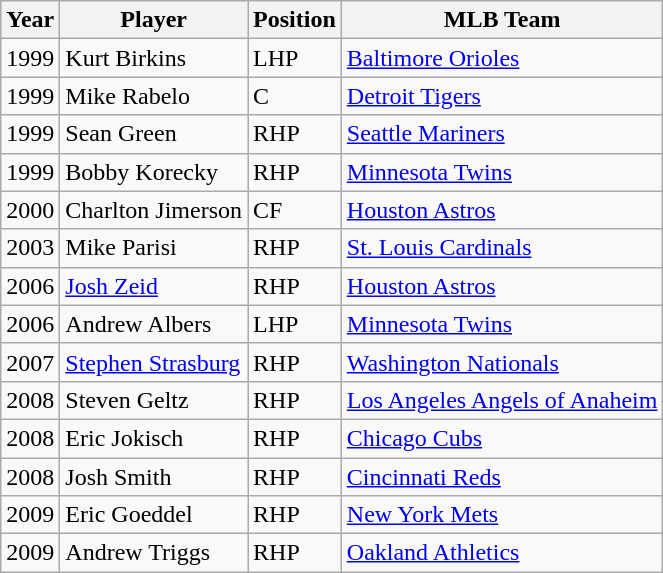<table class="wikitable">
<tr>
<th>Year</th>
<th>Player</th>
<th>Position</th>
<th>MLB Team</th>
</tr>
<tr>
<td>1999</td>
<td>Kurt Birkins</td>
<td>LHP</td>
<td><a href='#'>Baltimore Orioles</a></td>
</tr>
<tr>
<td>1999</td>
<td>Mike Rabelo</td>
<td>C</td>
<td><a href='#'>Detroit Tigers</a></td>
</tr>
<tr>
<td>1999</td>
<td>Sean Green</td>
<td>RHP</td>
<td><a href='#'>Seattle Mariners</a></td>
</tr>
<tr>
<td>1999</td>
<td>Bobby Korecky</td>
<td>RHP</td>
<td><a href='#'>Minnesota Twins</a></td>
</tr>
<tr>
<td>2000</td>
<td>Charlton Jimerson</td>
<td>CF</td>
<td><a href='#'>Houston Astros</a></td>
</tr>
<tr>
<td>2003</td>
<td>Mike Parisi</td>
<td>RHP</td>
<td><a href='#'>St. Louis Cardinals</a></td>
</tr>
<tr>
<td>2006</td>
<td><a href='#'>Josh Zeid</a></td>
<td>RHP</td>
<td><a href='#'>Houston Astros</a></td>
</tr>
<tr>
<td>2006</td>
<td>Andrew Albers</td>
<td>LHP</td>
<td><a href='#'>Minnesota Twins</a></td>
</tr>
<tr>
<td>2007</td>
<td><a href='#'>Stephen Strasburg</a></td>
<td>RHP</td>
<td><a href='#'>Washington Nationals</a></td>
</tr>
<tr>
<td>2008</td>
<td>Steven Geltz</td>
<td>RHP</td>
<td><a href='#'>Los Angeles Angels of Anaheim</a></td>
</tr>
<tr>
<td>2008</td>
<td>Eric Jokisch</td>
<td>RHP</td>
<td><a href='#'>Chicago Cubs</a></td>
</tr>
<tr>
<td>2008</td>
<td>Josh Smith</td>
<td>RHP</td>
<td><a href='#'>Cincinnati Reds</a></td>
</tr>
<tr>
<td>2009</td>
<td>Eric Goeddel</td>
<td>RHP</td>
<td><a href='#'>New York Mets</a></td>
</tr>
<tr>
<td>2009</td>
<td>Andrew Triggs</td>
<td>RHP</td>
<td><a href='#'>Oakland Athletics</a></td>
</tr>
</table>
